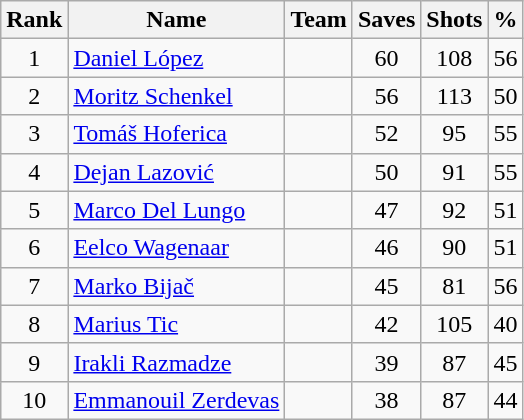<table class="wikitable" style="text-align: center;">
<tr>
<th>Rank</th>
<th>Name</th>
<th>Team</th>
<th>Saves</th>
<th>Shots</th>
<th>%</th>
</tr>
<tr>
<td>1</td>
<td align="left"><a href='#'>Daniel López</a></td>
<td align="left"></td>
<td>60</td>
<td>108</td>
<td>56</td>
</tr>
<tr>
<td>2</td>
<td align="left"><a href='#'>Moritz Schenkel</a></td>
<td align="left"></td>
<td>56</td>
<td>113</td>
<td>50</td>
</tr>
<tr>
<td>3</td>
<td align="left"><a href='#'>Tomáš Hoferica</a></td>
<td align="left"></td>
<td>52</td>
<td>95</td>
<td>55</td>
</tr>
<tr>
<td>4</td>
<td align="left"><a href='#'>Dejan Lazović</a></td>
<td align="left"></td>
<td>50</td>
<td>91</td>
<td>55</td>
</tr>
<tr>
<td>5</td>
<td align="left"><a href='#'>Marco Del Lungo</a></td>
<td align="left"></td>
<td>47</td>
<td>92</td>
<td>51</td>
</tr>
<tr>
<td>6</td>
<td align="left"><a href='#'>Eelco Wagenaar</a></td>
<td align="left"></td>
<td>46</td>
<td>90</td>
<td>51</td>
</tr>
<tr>
<td>7</td>
<td align="left"><a href='#'>Marko Bijač</a></td>
<td align="left"></td>
<td>45</td>
<td>81</td>
<td>56</td>
</tr>
<tr>
<td>8</td>
<td align="left"><a href='#'>Marius Tic</a></td>
<td align="left"></td>
<td>42</td>
<td>105</td>
<td>40</td>
</tr>
<tr>
<td>9</td>
<td align="left"><a href='#'>Irakli Razmadze</a></td>
<td align="left"></td>
<td>39</td>
<td>87</td>
<td>45</td>
</tr>
<tr>
<td>10</td>
<td align="left"><a href='#'>Emmanouil Zerdevas</a></td>
<td align="left"></td>
<td>38</td>
<td>87</td>
<td>44</td>
</tr>
</table>
